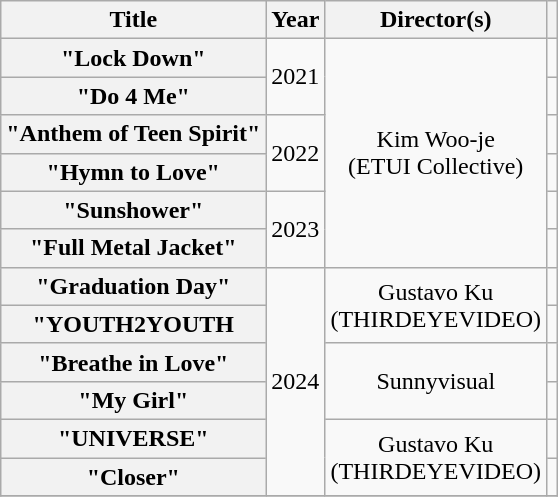<table class="wikitable plainrowheaders" style="text-align:center">
<tr>
<th scope="col">Title</th>
<th scope="col">Year</th>
<th scope="col">Director(s)</th>
<th scope="col"></th>
</tr>
<tr>
<th scope="row">"Lock Down"</th>
<td rowspan="2">2021</td>
<td rowspan="6">Kim Woo-je<br>(ETUI Collective)</td>
<td></td>
</tr>
<tr>
<th scope="row">"Do 4 Me"</th>
<td></td>
</tr>
<tr>
<th scope="row">"Anthem of Teen Spirit"</th>
<td rowspan="2">2022</td>
<td></td>
</tr>
<tr>
<th scope="row">"Hymn to Love"</th>
<td></td>
</tr>
<tr>
<th scope="row">"Sunshower"</th>
<td rowspan="2">2023</td>
<td></td>
</tr>
<tr>
<th scope="row">"Full Metal Jacket"</th>
<td></td>
</tr>
<tr>
<th scope="row">"Graduation Day"</th>
<td rowspan="6">2024</td>
<td rowspan="2">Gustavo Ku<br>(THIRDEYEVIDEO)</td>
<td></td>
</tr>
<tr>
<th scope="row">"YOUTH2YOUTH</th>
<td></td>
</tr>
<tr>
<th scope="row">"Breathe in Love"</th>
<td rowspan="2">Sunnyvisual</td>
<td></td>
</tr>
<tr>
<th scope="row">"My Girl"</th>
<td></td>
</tr>
<tr>
<th scope="row">"UNIVERSE"</th>
<td rowspan="2">Gustavo Ku<br>(THIRDEYEVIDEO)</td>
<td></td>
</tr>
<tr>
<th scope="row">"Closer"</th>
<td></td>
</tr>
<tr>
</tr>
</table>
